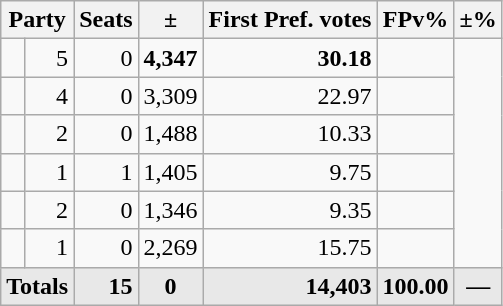<table class=wikitable>
<tr>
<th colspan=2 align=center>Party</th>
<th valign=top>Seats</th>
<th valign=top>±</th>
<th valign=top>First Pref. votes</th>
<th valign=top>FPv%</th>
<th valign=top>±%</th>
</tr>
<tr>
<td></td>
<td align=right>5</td>
<td align=right>0</td>
<td align=right><strong>4,347</strong></td>
<td align=right><strong>30.18</strong></td>
<td align=right></td>
</tr>
<tr>
<td></td>
<td align=right>4</td>
<td align=right>0</td>
<td align=right>3,309</td>
<td align=right>22.97</td>
<td align=right></td>
</tr>
<tr>
<td></td>
<td align=right>2</td>
<td align=right>0</td>
<td align=right>1,488</td>
<td align=right>10.33</td>
<td align=right></td>
</tr>
<tr>
<td></td>
<td align=right>1</td>
<td align=right>1</td>
<td align=right>1,405</td>
<td align=right>9.75</td>
<td align=right></td>
</tr>
<tr>
<td></td>
<td align=right>2</td>
<td align=right>0</td>
<td align=right>1,346</td>
<td align=right>9.35</td>
<td align=right></td>
</tr>
<tr>
<td></td>
<td align=right>1</td>
<td align=right>0</td>
<td align=right>2,269</td>
<td align=right>15.75</td>
<td align=right></td>
</tr>
<tr style="font-weight:bold; background:rgb(232,232,232);">
<td colspan=2 align=center>Totals</td>
<td align=right>15</td>
<td align=center>0</td>
<td align=right>14,403</td>
<td align=center>100.00</td>
<td align=center>—</td>
</tr>
</table>
